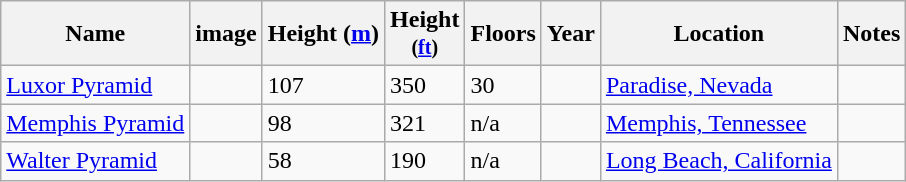<table class="wikitable sortable">
<tr>
<th>Name</th>
<th>image</th>
<th>Height (<a href='#'>m</a>)</th>
<th>Height<br><small>(<a href='#'>ft</a>)</small></th>
<th>Floors</th>
<th>Year</th>
<th>Location</th>
<th class="unsortable">Notes</th>
</tr>
<tr>
<td><a href='#'>Luxor Pyramid</a></td>
<td></td>
<td>107</td>
<td>350</td>
<td>30</td>
<td></td>
<td><a href='#'>Paradise, Nevada</a></td>
<td></td>
</tr>
<tr>
<td><a href='#'>Memphis Pyramid</a></td>
<td></td>
<td>98</td>
<td>321</td>
<td>n/a</td>
<td></td>
<td><a href='#'>Memphis, Tennessee</a></td>
<td></td>
</tr>
<tr>
<td><a href='#'>Walter Pyramid</a></td>
<td></td>
<td>58</td>
<td>190</td>
<td>n/a</td>
<td></td>
<td><a href='#'>Long Beach, California</a></td>
<td></td>
</tr>
</table>
